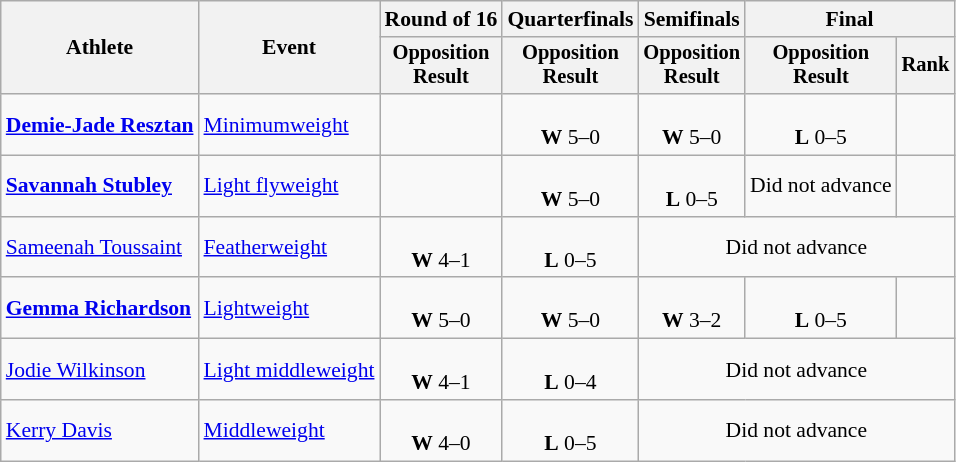<table class="wikitable" style="font-size:90%; text-align:center">
<tr>
<th rowspan=2>Athlete</th>
<th rowspan=2>Event</th>
<th>Round of 16</th>
<th>Quarterfinals</th>
<th>Semifinals</th>
<th colspan=2>Final</th>
</tr>
<tr style="font-size:95%">
<th>Opposition<br>Result</th>
<th>Opposition<br>Result</th>
<th>Opposition<br>Result</th>
<th>Opposition<br>Result</th>
<th>Rank</th>
</tr>
<tr>
<td align=left><strong><a href='#'>Demie-Jade Resztan</a></strong></td>
<td align=left><a href='#'>Minimumweight</a></td>
<td></td>
<td><br><strong>W</strong> 5–0</td>
<td><br><strong>W</strong> 5–0</td>
<td><br><strong>L</strong> 0–5</td>
<td></td>
</tr>
<tr>
<td align=left><strong><a href='#'>Savannah Stubley</a></strong></td>
<td align=left><a href='#'>Light flyweight</a></td>
<td></td>
<td><br><strong>W</strong> 5–0</td>
<td><br><strong>L</strong> 0–5</td>
<td>Did not advance</td>
<td></td>
</tr>
<tr>
<td align=left><a href='#'>Sameenah Toussaint</a></td>
<td align=left><a href='#'>Featherweight</a></td>
<td><br><strong>W</strong> 4–1</td>
<td><br><strong>L</strong> 0–5</td>
<td colspan=3>Did not advance</td>
</tr>
<tr>
<td align=left><strong><a href='#'>Gemma Richardson</a></strong></td>
<td align=left><a href='#'>Lightweight</a></td>
<td><br><strong>W</strong> 5–0</td>
<td><br><strong>W</strong> 5–0</td>
<td><br><strong>W</strong> 3–2</td>
<td><br><strong>L</strong> 0–5</td>
<td></td>
</tr>
<tr>
<td align=left><a href='#'>Jodie Wilkinson</a></td>
<td align=left><a href='#'>Light middleweight</a></td>
<td><br><strong>W</strong> 4–1</td>
<td><br><strong>L</strong> 0–4</td>
<td colspan=3>Did not advance</td>
</tr>
<tr>
<td align=left><a href='#'>Kerry Davis</a></td>
<td align=left><a href='#'>Middleweight</a></td>
<td><br><strong>W</strong> 4–0</td>
<td><br><strong>L</strong> 0–5</td>
<td colspan=3>Did not advance</td>
</tr>
</table>
